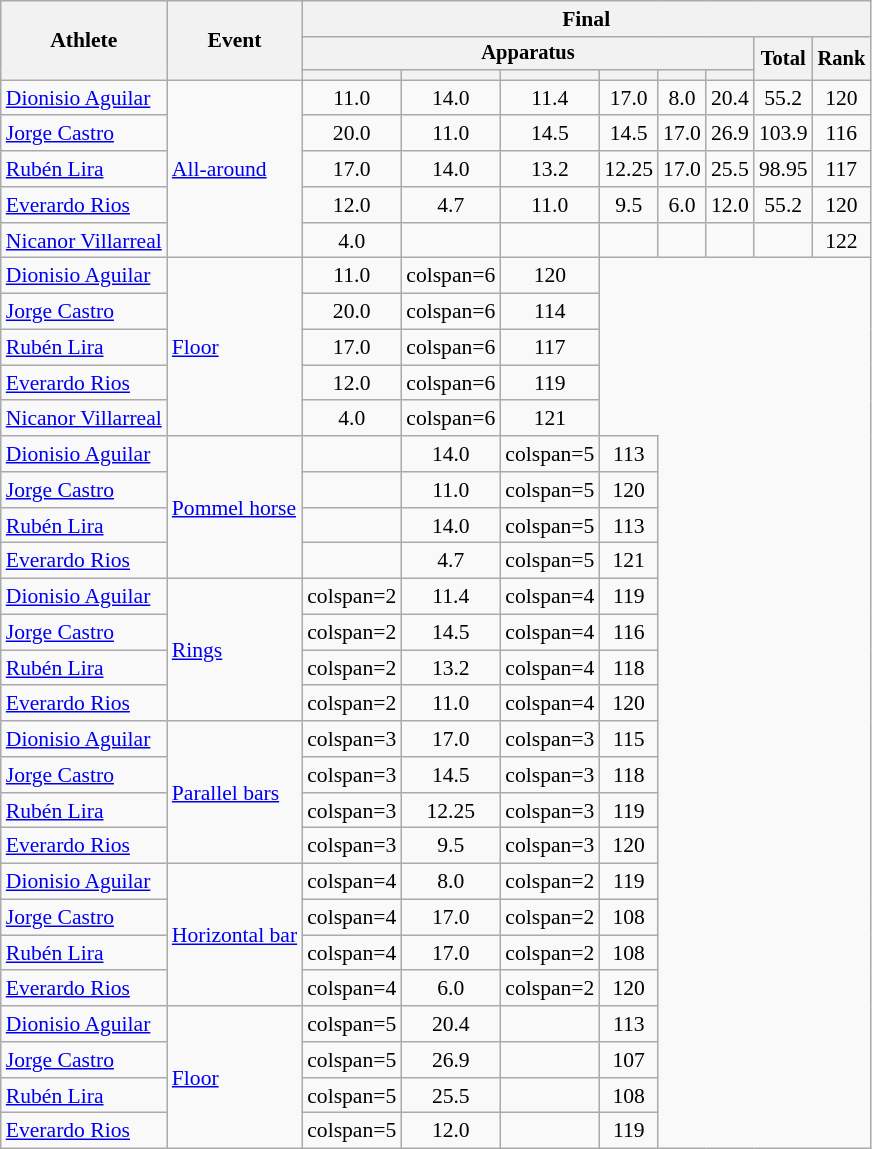<table class="wikitable" style="font-size:90%">
<tr>
<th rowspan=3>Athlete</th>
<th rowspan=3>Event</th>
<th colspan =8>Final</th>
</tr>
<tr style="font-size:95%">
<th colspan=6>Apparatus</th>
<th rowspan=2>Total</th>
<th rowspan=2>Rank</th>
</tr>
<tr style="font-size:95%">
<th></th>
<th></th>
<th></th>
<th></th>
<th></th>
<th></th>
</tr>
<tr align=center>
<td align=left><a href='#'>Dionisio Aguilar</a></td>
<td align=left rowspan=5><a href='#'>All-around</a></td>
<td>11.0</td>
<td>14.0</td>
<td>11.4</td>
<td>17.0</td>
<td>8.0</td>
<td>20.4</td>
<td>55.2</td>
<td>120</td>
</tr>
<tr align=center>
<td align=left><a href='#'>Jorge Castro</a></td>
<td>20.0</td>
<td>11.0</td>
<td>14.5</td>
<td>14.5</td>
<td>17.0</td>
<td>26.9</td>
<td>103.9</td>
<td>116</td>
</tr>
<tr align=center>
<td align=left><a href='#'>Rubén Lira</a></td>
<td>17.0</td>
<td>14.0</td>
<td>13.2</td>
<td>12.25</td>
<td>17.0</td>
<td>25.5</td>
<td>98.95</td>
<td>117</td>
</tr>
<tr align=center>
<td align=left><a href='#'>Everardo Rios</a></td>
<td>12.0</td>
<td>4.7</td>
<td>11.0</td>
<td>9.5</td>
<td>6.0</td>
<td>12.0</td>
<td>55.2</td>
<td>120</td>
</tr>
<tr align=center>
<td align=left><a href='#'>Nicanor Villarreal</a></td>
<td>4.0</td>
<td></td>
<td></td>
<td></td>
<td></td>
<td></td>
<td></td>
<td>122</td>
</tr>
<tr align=center>
<td align=left><a href='#'>Dionisio Aguilar</a></td>
<td align=left rowspan=5><a href='#'>Floor</a></td>
<td>11.0</td>
<td>colspan=6 </td>
<td>120</td>
</tr>
<tr align=center>
<td align=left><a href='#'>Jorge Castro</a></td>
<td>20.0</td>
<td>colspan=6 </td>
<td>114</td>
</tr>
<tr align=center>
<td align=left><a href='#'>Rubén Lira</a></td>
<td>17.0</td>
<td>colspan=6 </td>
<td>117</td>
</tr>
<tr align=center>
<td align=left><a href='#'>Everardo Rios</a></td>
<td>12.0</td>
<td>colspan=6 </td>
<td>119</td>
</tr>
<tr align=center>
<td align=left><a href='#'>Nicanor Villarreal</a></td>
<td>4.0</td>
<td>colspan=6 </td>
<td>121</td>
</tr>
<tr align=center>
<td align=left><a href='#'>Dionisio Aguilar</a></td>
<td align=left rowspan=4><a href='#'>Pommel horse</a></td>
<td></td>
<td>14.0</td>
<td>colspan=5 </td>
<td>113</td>
</tr>
<tr align=center>
<td align=left><a href='#'>Jorge Castro</a></td>
<td></td>
<td>11.0</td>
<td>colspan=5 </td>
<td>120</td>
</tr>
<tr align=center>
<td align=left><a href='#'>Rubén Lira</a></td>
<td></td>
<td>14.0</td>
<td>colspan=5 </td>
<td>113</td>
</tr>
<tr align=center>
<td align=left><a href='#'>Everardo Rios</a></td>
<td></td>
<td>4.7</td>
<td>colspan=5 </td>
<td>121</td>
</tr>
<tr align=center>
<td align=left><a href='#'>Dionisio Aguilar</a></td>
<td align=left rowspan=4><a href='#'>Rings</a></td>
<td>colspan=2 </td>
<td>11.4</td>
<td>colspan=4 </td>
<td>119</td>
</tr>
<tr align=center>
<td align=left><a href='#'>Jorge Castro</a></td>
<td>colspan=2 </td>
<td>14.5</td>
<td>colspan=4 </td>
<td>116</td>
</tr>
<tr align=center>
<td align=left><a href='#'>Rubén Lira</a></td>
<td>colspan=2 </td>
<td>13.2</td>
<td>colspan=4 </td>
<td>118</td>
</tr>
<tr align=center>
<td align=left><a href='#'>Everardo Rios</a></td>
<td>colspan=2 </td>
<td>11.0</td>
<td>colspan=4 </td>
<td>120</td>
</tr>
<tr align=center>
<td align=left><a href='#'>Dionisio Aguilar</a></td>
<td align=left rowspan=4><a href='#'>Parallel bars</a></td>
<td>colspan=3 </td>
<td>17.0</td>
<td>colspan=3 </td>
<td>115</td>
</tr>
<tr align=center>
<td align=left><a href='#'>Jorge Castro</a></td>
<td>colspan=3 </td>
<td>14.5</td>
<td>colspan=3 </td>
<td>118</td>
</tr>
<tr align=center>
<td align=left><a href='#'>Rubén Lira</a></td>
<td>colspan=3 </td>
<td>12.25</td>
<td>colspan=3 </td>
<td>119</td>
</tr>
<tr align=center>
<td align=left><a href='#'>Everardo Rios</a></td>
<td>colspan=3 </td>
<td>9.5</td>
<td>colspan=3 </td>
<td>120</td>
</tr>
<tr align=center>
<td align=left><a href='#'>Dionisio Aguilar</a></td>
<td align=left rowspan=4><a href='#'>Horizontal bar</a></td>
<td>colspan=4 </td>
<td>8.0</td>
<td>colspan=2 </td>
<td>119</td>
</tr>
<tr align=center>
<td align=left><a href='#'>Jorge Castro</a></td>
<td>colspan=4 </td>
<td>17.0</td>
<td>colspan=2 </td>
<td>108</td>
</tr>
<tr align=center>
<td align=left><a href='#'>Rubén Lira</a></td>
<td>colspan=4 </td>
<td>17.0</td>
<td>colspan=2 </td>
<td>108</td>
</tr>
<tr align=center>
<td align=left><a href='#'>Everardo Rios</a></td>
<td>colspan=4 </td>
<td>6.0</td>
<td>colspan=2 </td>
<td>120</td>
</tr>
<tr align=center>
<td align=left><a href='#'>Dionisio Aguilar</a></td>
<td align=left rowspan=4><a href='#'>Floor</a></td>
<td>colspan=5 </td>
<td>20.4</td>
<td></td>
<td>113</td>
</tr>
<tr align=center>
<td align=left><a href='#'>Jorge Castro</a></td>
<td>colspan=5 </td>
<td>26.9</td>
<td></td>
<td>107</td>
</tr>
<tr align=center>
<td align=left><a href='#'>Rubén Lira</a></td>
<td>colspan=5 </td>
<td>25.5</td>
<td></td>
<td>108</td>
</tr>
<tr align=center>
<td align=left><a href='#'>Everardo Rios</a></td>
<td>colspan=5 </td>
<td>12.0</td>
<td></td>
<td>119</td>
</tr>
</table>
